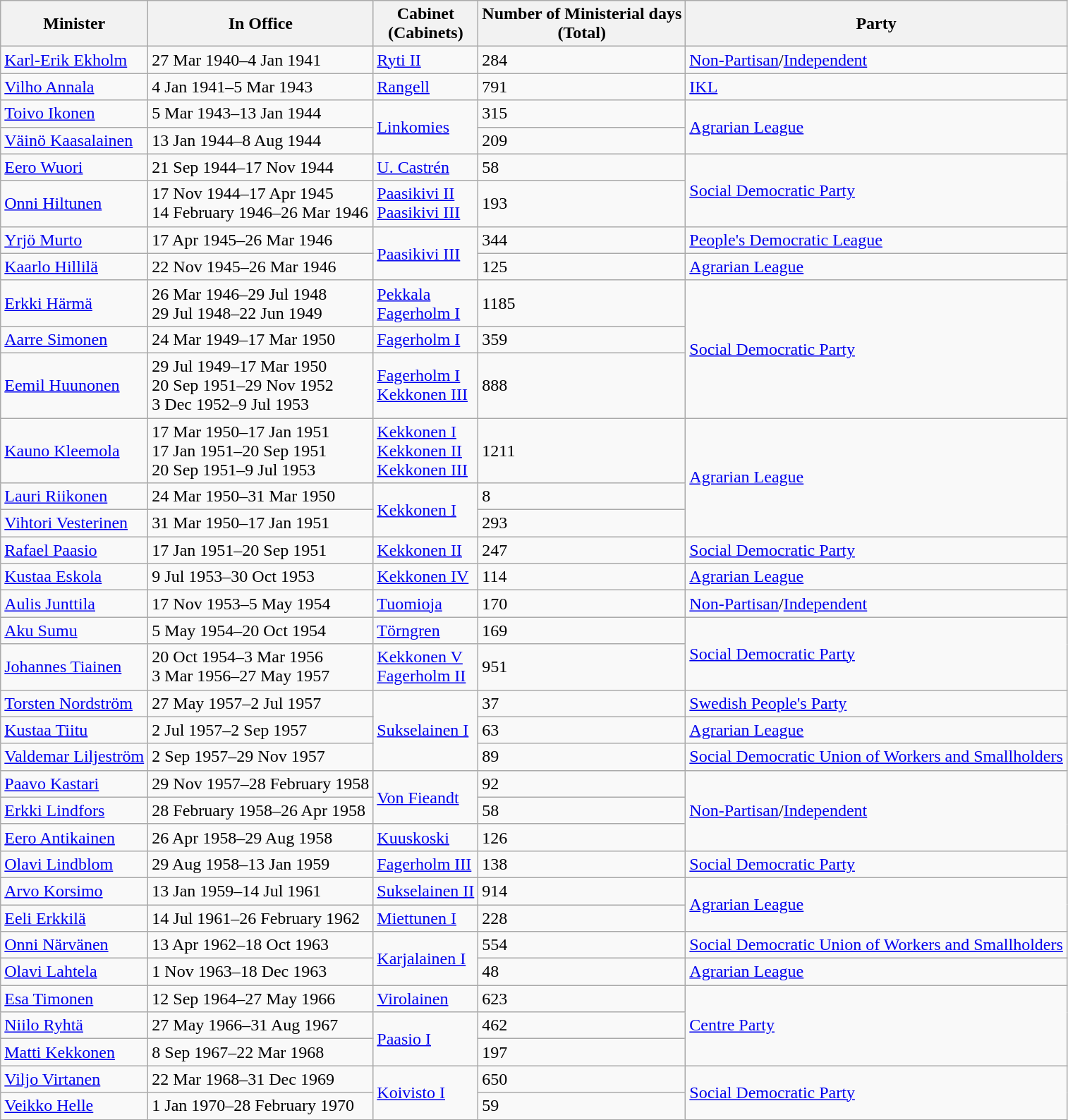<table class="wikitable">
<tr>
<th>Minister</th>
<th>In Office</th>
<th>Cabinet<br>(Cabinets)</th>
<th>Number of Ministerial days <br>(Total)</th>
<th>Party</th>
</tr>
<tr>
<td><a href='#'>Karl-Erik Ekholm</a></td>
<td>27  Mar  1940–4 Jan 1941</td>
<td><a href='#'>Ryti II</a></td>
<td>284</td>
<td><a href='#'>Non-Partisan</a>/<a href='#'>Independent</a></td>
</tr>
<tr>
<td><a href='#'>Vilho Annala</a></td>
<td>4 Jan 1941–5  Mar  1943</td>
<td><a href='#'>Rangell</a></td>
<td>791</td>
<td><a href='#'>IKL</a></td>
</tr>
<tr>
<td><a href='#'>Toivo Ikonen</a></td>
<td>5  Mar  1943–13 Jan 1944</td>
<td rowspan=2><a href='#'>Linkomies</a></td>
<td>315</td>
<td rowspan=2><a href='#'>Agrarian League</a></td>
</tr>
<tr>
<td><a href='#'>Väinö Kaasalainen</a></td>
<td>13 Jan 1944–8 Aug 1944</td>
<td>209</td>
</tr>
<tr>
<td><a href='#'>Eero Wuori</a></td>
<td>21 Sep 1944–17 Nov 1944</td>
<td><a href='#'>U. Castrén</a></td>
<td>58</td>
<td rowspan=2><a href='#'>Social Democratic Party</a></td>
</tr>
<tr>
<td><a href='#'>Onni Hiltunen</a></td>
<td>17 Nov 1944–17 Apr 1945<br>14  February 1946–26  Mar  1946</td>
<td><a href='#'>Paasikivi II</a><br><a href='#'>Paasikivi III</a></td>
<td>193</td>
</tr>
<tr>
<td><a href='#'>Yrjö Murto</a></td>
<td>17 Apr 1945–26  Mar  1946</td>
<td rowspan=2><a href='#'>Paasikivi III</a></td>
<td>344</td>
<td><a href='#'>People's Democratic League</a></td>
</tr>
<tr>
<td><a href='#'>Kaarlo Hillilä</a></td>
<td>22 Nov 1945–26  Mar  1946</td>
<td>125</td>
<td><a href='#'>Agrarian League</a></td>
</tr>
<tr>
<td><a href='#'>Erkki Härmä</a></td>
<td>26  Mar  1946–29 Jul 1948<br>29 Jul 1948–22 Jun 1949</td>
<td><a href='#'>Pekkala</a><br><a href='#'>Fagerholm I</a></td>
<td>1185</td>
<td rowspan=3><a href='#'>Social Democratic Party</a></td>
</tr>
<tr>
<td><a href='#'>Aarre Simonen</a></td>
<td>24  Mar  1949–17  Mar  1950</td>
<td><a href='#'>Fagerholm I</a></td>
<td>359</td>
</tr>
<tr>
<td><a href='#'>Eemil Huunonen</a></td>
<td>29 Jul 1949–17  Mar  1950<br>20 Sep 1951–29 Nov 1952<br> 3 Dec 1952–9 Jul 1953</td>
<td><a href='#'>Fagerholm I</a><br><a href='#'>Kekkonen III</a></td>
<td>888</td>
</tr>
<tr>
<td><a href='#'>Kauno Kleemola</a></td>
<td>17  Mar  1950–17 Jan 1951<br>17 Jan 1951–20 Sep 1951<br>20 Sep 1951–9 Jul 1953</td>
<td><a href='#'>Kekkonen I</a><br><a href='#'>Kekkonen II</a><br><a href='#'>Kekkonen III</a></td>
<td>1211</td>
<td rowspan=3><a href='#'>Agrarian League</a></td>
</tr>
<tr>
<td><a href='#'>Lauri Riikonen</a></td>
<td>24  Mar  1950–31  Mar  1950</td>
<td rowspan=2><a href='#'>Kekkonen I</a></td>
<td>8</td>
</tr>
<tr>
<td><a href='#'>Vihtori Vesterinen</a></td>
<td>31  Mar  1950–17 Jan 1951</td>
<td>293</td>
</tr>
<tr>
<td><a href='#'>Rafael Paasio</a></td>
<td>17 Jan 1951–20 Sep 1951</td>
<td><a href='#'>Kekkonen II</a></td>
<td>247</td>
<td><a href='#'>Social Democratic Party</a></td>
</tr>
<tr>
<td><a href='#'>Kustaa Eskola</a></td>
<td>9 Jul 1953–30 Oct 1953</td>
<td><a href='#'>Kekkonen IV</a></td>
<td>114</td>
<td><a href='#'>Agrarian League</a></td>
</tr>
<tr>
<td><a href='#'>Aulis Junttila</a></td>
<td>17 Nov 1953–5 May 1954</td>
<td><a href='#'>Tuomioja</a></td>
<td>170</td>
<td><a href='#'>Non-Partisan</a>/<a href='#'>Independent</a></td>
</tr>
<tr>
<td><a href='#'>Aku Sumu</a></td>
<td>5 May 1954–20 Oct 1954</td>
<td><a href='#'>Törngren</a></td>
<td>169</td>
<td rowspan=2><a href='#'>Social Democratic Party</a></td>
</tr>
<tr>
<td><a href='#'>Johannes Tiainen</a></td>
<td>20 Oct 1954–3  Mar  1956<br>3  Mar  1956–27 May 1957</td>
<td><a href='#'>Kekkonen V</a><br><a href='#'>Fagerholm II</a></td>
<td>951</td>
</tr>
<tr>
<td><a href='#'>Torsten Nordström</a></td>
<td>27 May 1957–2 Jul 1957</td>
<td rowspan=3><a href='#'>Sukselainen I</a></td>
<td>37</td>
<td><a href='#'>Swedish People's Party</a></td>
</tr>
<tr>
<td><a href='#'>Kustaa Tiitu</a></td>
<td>2 Jul 1957–2 Sep 1957</td>
<td>63</td>
<td><a href='#'>Agrarian League</a></td>
</tr>
<tr>
<td><a href='#'>Valdemar Liljeström</a></td>
<td>2 Sep 1957–29 Nov 1957</td>
<td>89</td>
<td><a href='#'>Social Democratic Union of Workers and Smallholders</a></td>
</tr>
<tr>
<td><a href='#'>Paavo Kastari</a></td>
<td>29 Nov 1957–28  February 1958</td>
<td rowspan=2><a href='#'>Von Fieandt</a></td>
<td>92</td>
<td rowspan=3><a href='#'>Non-Partisan</a>/<a href='#'>Independent</a></td>
</tr>
<tr>
<td><a href='#'>Erkki Lindfors</a></td>
<td>28  February 1958–26 Apr 1958</td>
<td>58</td>
</tr>
<tr>
<td><a href='#'>Eero Antikainen</a></td>
<td>26 Apr 1958–29 Aug 1958</td>
<td><a href='#'>Kuuskoski</a></td>
<td>126</td>
</tr>
<tr>
<td><a href='#'>Olavi Lindblom</a></td>
<td>29 Aug 1958–13 Jan 1959</td>
<td><a href='#'>Fagerholm III</a></td>
<td>138</td>
<td><a href='#'>Social Democratic Party</a></td>
</tr>
<tr>
<td><a href='#'>Arvo Korsimo</a></td>
<td>13 Jan 1959–14 Jul 1961</td>
<td><a href='#'>Sukselainen II</a></td>
<td>914</td>
<td rowspan=2><a href='#'>Agrarian League</a></td>
</tr>
<tr>
<td><a href='#'>Eeli Erkkilä</a></td>
<td>14 Jul 1961–26  February 1962</td>
<td><a href='#'>Miettunen I</a></td>
<td>228</td>
</tr>
<tr>
<td><a href='#'>Onni Närvänen</a></td>
<td>13 Apr 1962–18 Oct 1963</td>
<td rowspan=2><a href='#'>Karjalainen I</a></td>
<td>554</td>
<td><a href='#'>Social Democratic Union of Workers and Smallholders</a></td>
</tr>
<tr>
<td><a href='#'>Olavi Lahtela</a></td>
<td>1 Nov 1963–18 Dec 1963</td>
<td>48</td>
<td><a href='#'>Agrarian League</a></td>
</tr>
<tr>
<td><a href='#'>Esa Timonen</a></td>
<td>12 Sep 1964–27 May 1966</td>
<td><a href='#'>Virolainen</a></td>
<td>623</td>
<td rowspan=3><a href='#'>Centre Party</a></td>
</tr>
<tr>
<td><a href='#'>Niilo Ryhtä</a></td>
<td>27 May 1966–31 Aug 1967</td>
<td rowspan=2><a href='#'>Paasio I</a></td>
<td>462</td>
</tr>
<tr>
<td><a href='#'>Matti Kekkonen</a></td>
<td>8 Sep 1967–22  Mar  1968</td>
<td>197</td>
</tr>
<tr>
<td><a href='#'>Viljo Virtanen</a></td>
<td>22  Mar  1968–31 Dec 1969</td>
<td rowspan=2><a href='#'>Koivisto I</a></td>
<td>650</td>
<td rowspan=2><a href='#'>Social Democratic Party</a></td>
</tr>
<tr>
<td><a href='#'>Veikko Helle</a></td>
<td>1 Jan 1970–28  February 1970</td>
<td>59</td>
</tr>
</table>
